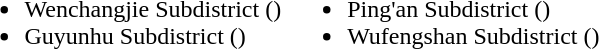<table>
<tr>
<td valign="top"><br><ul><li>Wenchangjie Subdistrict ()</li><li>Guyunhu Subdistrict ()</li></ul></td>
<td valign="top"><br><ul><li>Ping'an Subdistrict ()</li><li>Wufengshan Subdistrict ()</li></ul></td>
</tr>
</table>
